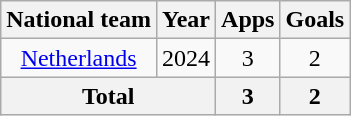<table class="wikitable" style="text-align:center">
<tr>
<th>National team</th>
<th>Year</th>
<th>Apps</th>
<th>Goals</th>
</tr>
<tr>
<td rowspan="1"><a href='#'>Netherlands</a></td>
<td>2024</td>
<td>3</td>
<td>2</td>
</tr>
<tr>
<th colspan="2">Total</th>
<th>3</th>
<th>2</th>
</tr>
</table>
